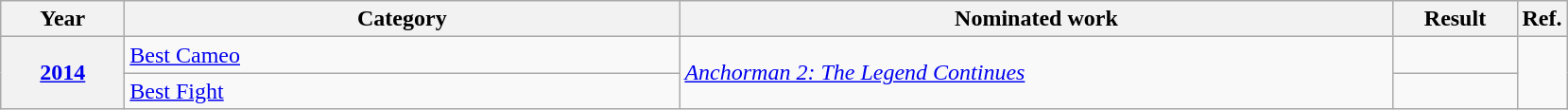<table class=wikitable>
<tr>
<th scope="col" style="width:5em;">Year</th>
<th scope="col" style="width:24em;">Category</th>
<th scope="col" style="width:31em;">Nominated work</th>
<th scope="col" style="width:5em;">Result</th>
<th>Ref.</th>
</tr>
<tr>
<th row=scope style="text-align:center;", rowspan="2"><a href='#'>2014</a></th>
<td><a href='#'>Best Cameo</a></td>
<td rowspan="2"><em><a href='#'>Anchorman 2: The Legend Continues</a></em></td>
<td></td>
<td rowspan="2" style="text-align:center;"></td>
</tr>
<tr>
<td><a href='#'>Best Fight</a></td>
<td></td>
</tr>
</table>
